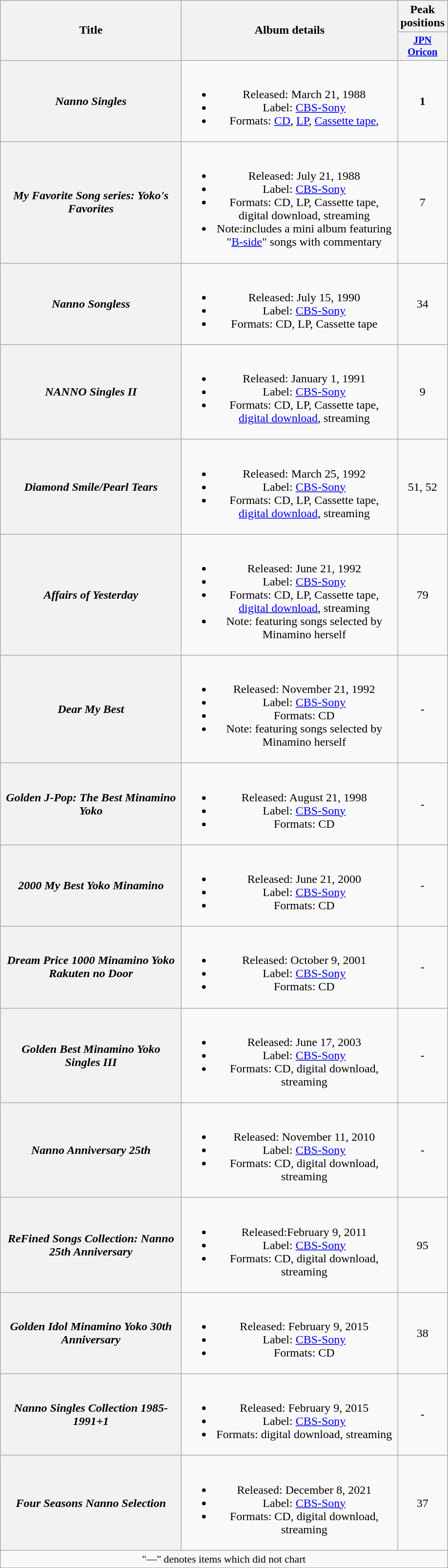<table class="wikitable plainrowheaders" style="text-align:center;">
<tr>
<th style="width:15em;" rowspan="2">Title</th>
<th style="width:18em;" rowspan="2">Album details</th>
<th colspan="1">Peak positions</th>
</tr>
<tr>
<th style="width:3em;font-size:85%"><a href='#'>JPN<br>Oricon</a><br></th>
</tr>
<tr>
<th scope="row"><em>Nanno Singles</em></th>
<td><br><ul><li>Released: March 21, 1988</li><li>Label: <a href='#'>CBS-Sony</a></li><li>Formats: <a href='#'>CD</a>, <a href='#'>LP</a>, <a href='#'>Cassette tape</a>,</li></ul></td>
<td><strong>1</strong></td>
</tr>
<tr>
<th scope="row"><em>My Favorite Song series: Yoko's Favorites</em></th>
<td><br><ul><li>Released: July 21, 1988</li><li>Label: <a href='#'>CBS-Sony</a></li><li>Formats: CD, LP, Cassette tape, digital download, streaming</li><li>Note:includes a mini album featuring "<a href='#'>B-side</a>" songs with commentary</li></ul></td>
<td>7</td>
</tr>
<tr>
<th scope="row"><em>Nanno Songless</em></th>
<td><br><ul><li>Released: July 15, 1990</li><li>Label: <a href='#'>CBS-Sony</a></li><li>Formats: CD, LP, Cassette tape</li></ul></td>
<td>34</td>
</tr>
<tr>
<th scope="row"><em>NANNO Singles II</em></th>
<td><br><ul><li>Released: January 1, 1991</li><li>Label: <a href='#'>CBS-Sony</a></li><li>Formats: CD, LP, Cassette tape, <a href='#'>digital download</a>, streaming</li></ul></td>
<td>9</td>
</tr>
<tr>
<th scope="row"><em>Diamond Smile/Pearl Tears</em></th>
<td><br><ul><li>Released: March 25, 1992</li><li>Label: <a href='#'>CBS-Sony</a></li><li>Formats: CD, LP, Cassette tape, <a href='#'>digital download</a>, streaming</li></ul></td>
<td>51, 52</td>
</tr>
<tr>
<th scope="row"><em>Affairs of Yesterday</em></th>
<td><br><ul><li>Released: June 21, 1992</li><li>Label: <a href='#'>CBS-Sony</a></li><li>Formats: CD, LP, Cassette tape, <a href='#'>digital download</a>, streaming</li><li>Note: featuring songs selected by Minamino herself</li></ul></td>
<td>79</td>
</tr>
<tr>
<th scope="row"><em>Dear My Best</em></th>
<td><br><ul><li>Released: November 21, 1992</li><li>Label: <a href='#'>CBS-Sony</a></li><li>Formats: CD</li><li>Note: featuring songs selected by Minamino herself</li></ul></td>
<td>-</td>
</tr>
<tr>
<th scope="row"><em>Golden J-Pop: The Best Minamino Yoko</em></th>
<td><br><ul><li>Released: August 21, 1998</li><li>Label: <a href='#'>CBS-Sony</a></li><li>Formats: CD</li></ul></td>
<td>-</td>
</tr>
<tr>
<th scope="row"><em>2000 My Best Yoko Minamino</em></th>
<td><br><ul><li>Released: June 21, 2000</li><li>Label: <a href='#'>CBS-Sony</a></li><li>Formats: CD</li></ul></td>
<td>-</td>
</tr>
<tr>
<th scope="row"><em>Dream Price 1000 Minamino Yoko Rakuten no Door</em></th>
<td><br><ul><li>Released: October 9, 2001</li><li>Label: <a href='#'>CBS-Sony</a></li><li>Formats: CD</li></ul></td>
<td>-</td>
</tr>
<tr>
<th scope="row"><em>Golden Best Minamino Yoko Singles III</em></th>
<td><br><ul><li>Released: June 17, 2003</li><li>Label: <a href='#'>CBS-Sony</a></li><li>Formats: CD, digital download, streaming</li></ul></td>
<td>-</td>
</tr>
<tr>
<th scope="row"><em>Nanno Anniversary 25th</em></th>
<td><br><ul><li>Released: November 11, 2010</li><li>Label: <a href='#'>CBS-Sony</a></li><li>Formats: CD, digital download, streaming</li></ul></td>
<td>-</td>
</tr>
<tr>
<th scope="row"><em>ReFined Songs Collection: Nanno 25th Anniversary</em></th>
<td><br><ul><li>Released:February 9, 2011</li><li>Label: <a href='#'>CBS-Sony</a></li><li>Formats: CD, digital download, streaming</li></ul></td>
<td>95</td>
</tr>
<tr>
<th scope="row"><em>Golden Idol Minamino Yoko 30th Anniversary</em></th>
<td><br><ul><li>Released: February 9, 2015</li><li>Label: <a href='#'>CBS-Sony</a></li><li>Formats: CD</li></ul></td>
<td>38</td>
</tr>
<tr>
<th scope="row"><em>Nanno Singles Collection 1985-1991+1</em></th>
<td><br><ul><li>Released: February 9, 2015</li><li>Label: <a href='#'>CBS-Sony</a></li><li>Formats: digital download, streaming</li></ul></td>
<td>-</td>
</tr>
<tr>
<th scope="row"><em>Four Seasons Nanno Selection</em></th>
<td><br><ul><li>Released: December 8, 2021</li><li>Label: <a href='#'>CBS-Sony</a></li><li>Formats: CD, digital download, streaming</li></ul></td>
<td>37</td>
</tr>
<tr>
<td colspan="11" align="center" style="font-size:90%;">"—" denotes items which did not chart</td>
</tr>
</table>
